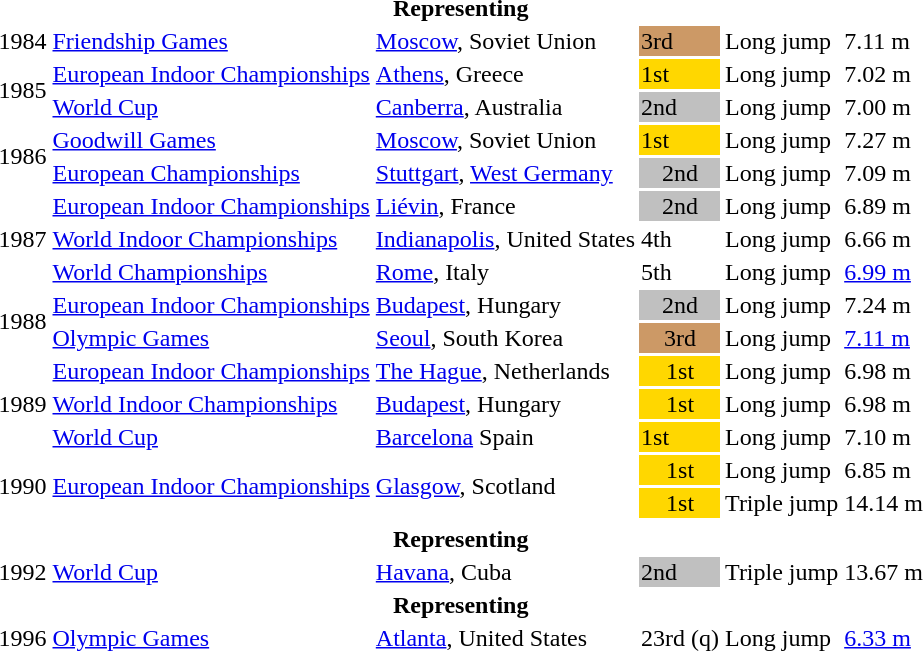<table>
<tr>
<th colspan="6">Representing </th>
</tr>
<tr>
<td>1984</td>
<td><a href='#'>Friendship Games</a></td>
<td><a href='#'>Moscow</a>, Soviet Union</td>
<td bgcolor=cc9966>3rd</td>
<td>Long jump</td>
<td>7.11 m</td>
</tr>
<tr>
<td rowspan=2>1985</td>
<td><a href='#'>European Indoor Championships</a></td>
<td><a href='#'>Athens</a>, Greece</td>
<td bgcolor="gold">1st</td>
<td>Long jump</td>
<td>7.02 m</td>
</tr>
<tr>
<td><a href='#'>World Cup</a></td>
<td><a href='#'>Canberra</a>, Australia</td>
<td bgcolor=silver>2nd</td>
<td>Long jump</td>
<td>7.00 m</td>
</tr>
<tr>
<td rowspan=2>1986</td>
<td><a href='#'>Goodwill Games</a></td>
<td><a href='#'>Moscow</a>, Soviet Union</td>
<td bgcolor=gold>1st</td>
<td>Long jump</td>
<td>7.27 m</td>
</tr>
<tr>
<td><a href='#'>European Championships</a></td>
<td><a href='#'>Stuttgart</a>, <a href='#'>West Germany</a></td>
<td bgcolor="silver" align="center">2nd</td>
<td>Long jump</td>
<td>7.09 m</td>
</tr>
<tr>
<td rowspan=3>1987</td>
<td><a href='#'>European Indoor Championships</a></td>
<td><a href='#'>Liévin</a>, France</td>
<td bgcolor="silver" align="center">2nd</td>
<td>Long jump</td>
<td>6.89 m</td>
</tr>
<tr>
<td><a href='#'>World Indoor Championships</a></td>
<td><a href='#'>Indianapolis</a>, United States</td>
<td>4th</td>
<td>Long jump</td>
<td>6.66 m</td>
</tr>
<tr>
<td><a href='#'>World Championships</a></td>
<td><a href='#'>Rome</a>, Italy</td>
<td>5th</td>
<td>Long jump</td>
<td><a href='#'>6.99 m</a></td>
</tr>
<tr>
<td rowspan=2>1988</td>
<td><a href='#'>European Indoor Championships</a></td>
<td><a href='#'>Budapest</a>, Hungary</td>
<td bgcolor="silver" align="center">2nd</td>
<td>Long jump</td>
<td>7.24 m</td>
</tr>
<tr>
<td><a href='#'>Olympic Games</a></td>
<td><a href='#'>Seoul</a>, South Korea</td>
<td bgcolor="cc9966" align="center">3rd</td>
<td>Long jump</td>
<td><a href='#'>7.11 m</a></td>
</tr>
<tr>
<td rowspan=3>1989</td>
<td><a href='#'>European Indoor Championships</a></td>
<td><a href='#'>The Hague</a>, Netherlands</td>
<td bgcolor="gold" align="center">1st</td>
<td>Long jump</td>
<td>6.98 m</td>
</tr>
<tr>
<td><a href='#'>World Indoor Championships</a></td>
<td><a href='#'>Budapest</a>, Hungary</td>
<td bgcolor="gold" align="center">1st</td>
<td>Long jump</td>
<td>6.98 m</td>
</tr>
<tr>
<td><a href='#'>World Cup</a></td>
<td><a href='#'>Barcelona</a> Spain</td>
<td bgcolor=gold>1st</td>
<td>Long jump</td>
<td>7.10 m</td>
</tr>
<tr>
<td rowspan=2>1990</td>
<td rowspan=2><a href='#'>European Indoor Championships</a></td>
<td rowspan=2><a href='#'>Glasgow</a>, Scotland</td>
<td bgcolor="gold" align="center">1st</td>
<td>Long jump</td>
<td>6.85 m</td>
</tr>
<tr>
<td bgcolor="gold" align="center">1st</td>
<td>Triple jump</td>
<td>14.14 m</td>
</tr>
<tr>
</tr>
<tr>
<th colspan=6>Representing </th>
</tr>
<tr>
<td>1992</td>
<td><a href='#'>World Cup</a></td>
<td><a href='#'>Havana</a>, Cuba</td>
<td bgcolor=silver>2nd</td>
<td>Triple jump</td>
<td>13.67 m</td>
</tr>
<tr>
<th colspan=6>Representing </th>
</tr>
<tr>
<td>1996</td>
<td><a href='#'>Olympic Games</a></td>
<td><a href='#'>Atlanta</a>, United States</td>
<td>23rd (q)</td>
<td>Long jump</td>
<td><a href='#'>6.33 m</a></td>
</tr>
</table>
